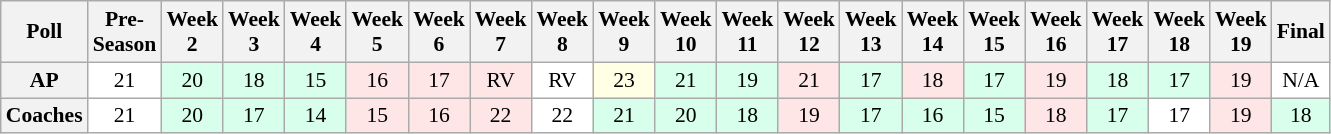<table class="wikitable" style="white-space:nowrap;font-size:90%">
<tr>
<th>Poll</th>
<th>Pre-<br>Season</th>
<th>Week<br>2</th>
<th>Week<br>3</th>
<th>Week<br>4</th>
<th>Week<br>5</th>
<th>Week<br>6</th>
<th>Week<br>7</th>
<th>Week<br>8</th>
<th>Week<br>9</th>
<th>Week<br>10</th>
<th>Week<br>11</th>
<th>Week<br>12</th>
<th>Week<br>13</th>
<th>Week<br>14</th>
<th>Week<br>15</th>
<th>Week<br>16</th>
<th>Week<br>17</th>
<th>Week<br>18</th>
<th>Week<br>19</th>
<th>Final</th>
</tr>
<tr style="text-align:center;">
<th>AP</th>
<td style="background:#FFF;">21</td>
<td style="background:#D8FFEB;">20</td>
<td style="background:#D8FFEB;">18</td>
<td style="background:#D8FFEB;">15</td>
<td style="background:#FFE6E6;">16</td>
<td style="background:#FFE6E6;">17</td>
<td style="background:#FFE6E6;">RV</td>
<td style="background:#FFF;">RV</td>
<td style="background:#FFFFE6;">23</td>
<td style="background:#D8FFEB;">21</td>
<td style="background:#D8FFEB;">19</td>
<td style="background:#FFE6E6;">21</td>
<td style="background:#D8FFEB;">17</td>
<td style="background:#FFE6E6;">18</td>
<td style="background:#D8FFEB;">17</td>
<td style="background:#FFE6E6;">19</td>
<td style="background:#D8FFEB;">18</td>
<td style="background:#D8FFEB;">17</td>
<td style="background:#FFE6E6;">19</td>
<td style="background:#FFF;">N/A</td>
</tr>
<tr style="text-align:center;">
<th>Coaches</th>
<td style="background:#FFF;">21</td>
<td style="background:#D8FFEB;">20</td>
<td style="background:#D8FFEB;">17</td>
<td style="background:#D8FFEB;">14</td>
<td style="background:#FFE6E6;">15</td>
<td style="background:#FFE6E6;">16</td>
<td style="background:#FFE6E6;">22</td>
<td style="background:#FFF;">22</td>
<td style="background:#D8FFEB;">21</td>
<td style="background:#D8FFEB;">20</td>
<td style="background:#D8FFEB;">18</td>
<td style="background:#FFE6E6;">19</td>
<td style="background:#D8FFEB;">17</td>
<td style="background:#D8FFEB;">16</td>
<td style="background:#D8FFEB;">15</td>
<td style="background:#FFE6E6;">18</td>
<td style="background:#D8FFEB;">17</td>
<td style="background:#FFF;">17</td>
<td style="background:#FFE6E6;">19</td>
<td style="background:#D8FFEB;">18</td>
</tr>
</table>
